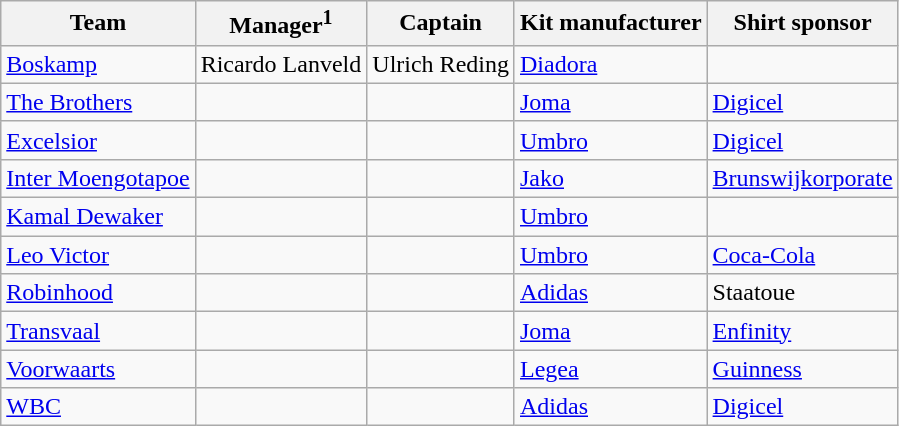<table class="wikitable sortable" style="text-align: left;">
<tr>
<th>Team</th>
<th>Manager<sup>1</sup></th>
<th>Captain</th>
<th>Kit manufacturer</th>
<th>Shirt sponsor</th>
</tr>
<tr>
<td><a href='#'>Boskamp</a></td>
<td> Ricardo Lanveld</td>
<td> Ulrich Reding</td>
<td><a href='#'>Diadora</a></td>
<td></td>
</tr>
<tr>
<td><a href='#'>The Brothers</a></td>
<td></td>
<td></td>
<td><a href='#'>Joma</a></td>
<td><a href='#'>Digicel</a></td>
</tr>
<tr>
<td><a href='#'>Excelsior</a></td>
<td></td>
<td></td>
<td><a href='#'>Umbro</a></td>
<td><a href='#'>Digicel</a></td>
</tr>
<tr>
<td><a href='#'>Inter Moengotapoe</a></td>
<td> </td>
<td> </td>
<td><a href='#'>Jako</a></td>
<td><a href='#'>Brunswijkorporate</a></td>
</tr>
<tr>
<td><a href='#'>Kamal Dewaker</a></td>
<td></td>
<td></td>
<td><a href='#'>Umbro</a></td>
<td></td>
</tr>
<tr>
<td><a href='#'>Leo Victor</a></td>
<td></td>
<td> </td>
<td><a href='#'>Umbro</a></td>
<td><a href='#'>Coca-Cola</a></td>
</tr>
<tr>
<td><a href='#'>Robinhood</a></td>
<td> </td>
<td> </td>
<td><a href='#'>Adidas</a></td>
<td>Staatoue</td>
</tr>
<tr>
<td><a href='#'>Transvaal</a></td>
<td> </td>
<td></td>
<td><a href='#'>Joma</a></td>
<td><a href='#'>Enfinity</a></td>
</tr>
<tr>
<td><a href='#'>Voorwaarts</a></td>
<td></td>
<td> </td>
<td><a href='#'>Legea</a></td>
<td><a href='#'>Guinness</a></td>
</tr>
<tr>
<td><a href='#'>WBC</a></td>
<td> </td>
<td> </td>
<td><a href='#'>Adidas</a></td>
<td><a href='#'>Digicel</a></td>
</tr>
</table>
